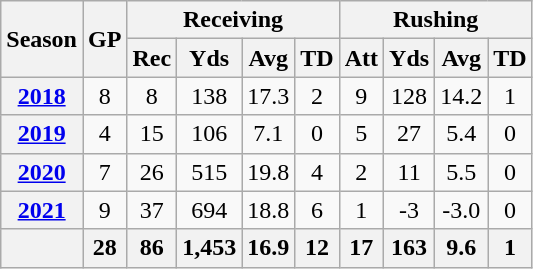<table class="wikitable" style="text-align:center;">
<tr>
<th rowspan="2">Season</th>
<th rowspan="2">GP</th>
<th colspan="4">Receiving</th>
<th colspan="4">Rushing</th>
</tr>
<tr>
<th>Rec</th>
<th>Yds</th>
<th>Avg</th>
<th>TD</th>
<th>Att</th>
<th>Yds</th>
<th>Avg</th>
<th>TD</th>
</tr>
<tr>
<th><a href='#'>2018</a></th>
<td>8</td>
<td>8</td>
<td>138</td>
<td>17.3</td>
<td>2</td>
<td>9</td>
<td>128</td>
<td>14.2</td>
<td>1</td>
</tr>
<tr>
<th><a href='#'>2019</a></th>
<td>4</td>
<td>15</td>
<td>106</td>
<td>7.1</td>
<td>0</td>
<td>5</td>
<td>27</td>
<td>5.4</td>
<td>0</td>
</tr>
<tr>
<th><a href='#'>2020</a></th>
<td>7</td>
<td>26</td>
<td>515</td>
<td>19.8</td>
<td>4</td>
<td>2</td>
<td>11</td>
<td>5.5</td>
<td>0</td>
</tr>
<tr>
<th><a href='#'>2021</a></th>
<td>9</td>
<td>37</td>
<td>694</td>
<td>18.8</td>
<td>6</td>
<td>1</td>
<td>-3</td>
<td>-3.0</td>
<td>0</td>
</tr>
<tr>
<th></th>
<th>28</th>
<th>86</th>
<th>1,453</th>
<th>16.9</th>
<th>12</th>
<th>17</th>
<th>163</th>
<th>9.6</th>
<th>1</th>
</tr>
</table>
